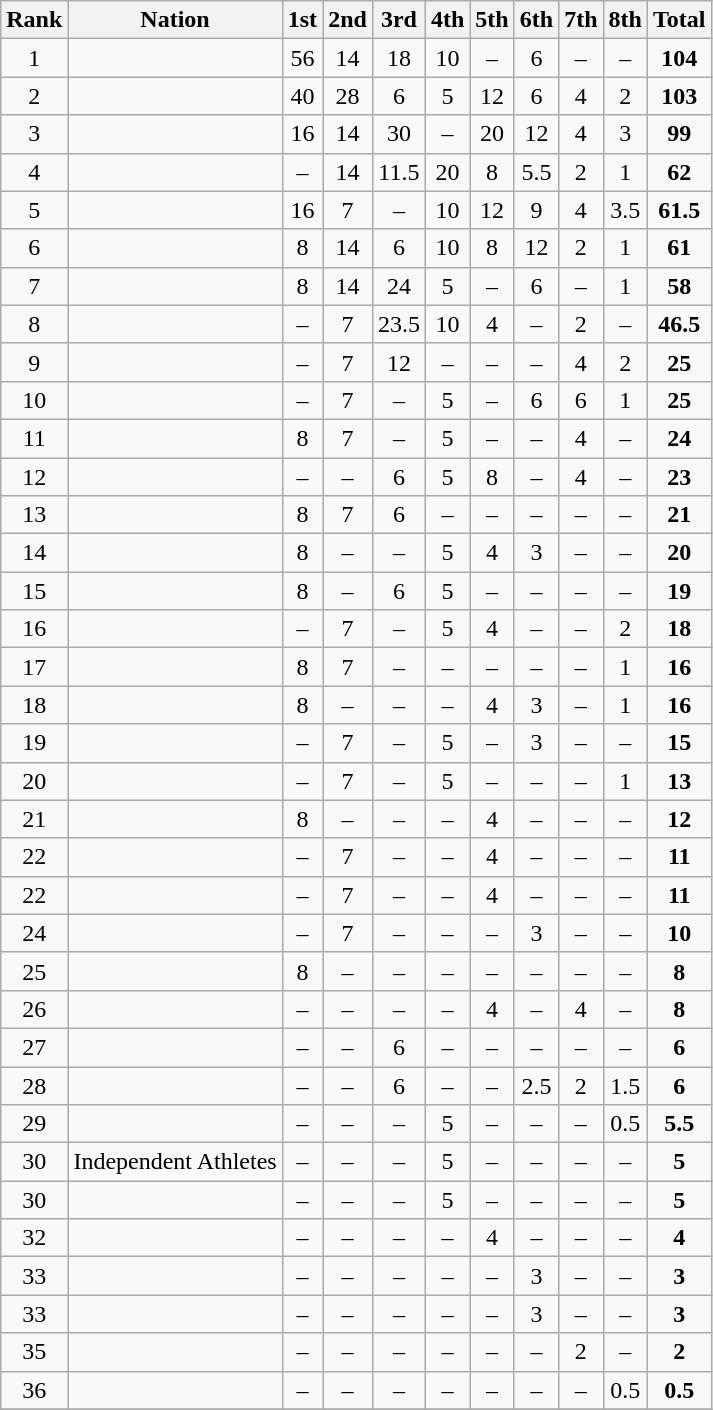<table class="wikitable" style="text-align:center">
<tr>
<th>Rank</th>
<th>Nation</th>
<th>1st</th>
<th>2nd</th>
<th>3rd</th>
<th>4th</th>
<th>5th</th>
<th>6th</th>
<th>7th</th>
<th>8th</th>
<th>Total</th>
</tr>
<tr>
<td>1</td>
<td align=left></td>
<td>56</td>
<td>14</td>
<td>18</td>
<td>10</td>
<td>–</td>
<td>6</td>
<td>–</td>
<td>–</td>
<td><strong>104</strong></td>
</tr>
<tr>
<td>2</td>
<td align=left></td>
<td>40</td>
<td>28</td>
<td>6</td>
<td>5</td>
<td>12</td>
<td>6</td>
<td>4</td>
<td>2</td>
<td><strong>103</strong></td>
</tr>
<tr>
<td>3</td>
<td align=left></td>
<td>16</td>
<td>14</td>
<td>30</td>
<td>–</td>
<td>20</td>
<td>12</td>
<td>4</td>
<td>3</td>
<td><strong>99</strong></td>
</tr>
<tr>
<td>4</td>
<td align=left></td>
<td>–</td>
<td>14</td>
<td>11.5</td>
<td>20</td>
<td>8</td>
<td>5.5</td>
<td>2</td>
<td>1</td>
<td><strong>62</strong></td>
</tr>
<tr>
<td>5</td>
<td align=left></td>
<td>16</td>
<td>7</td>
<td>–</td>
<td>10</td>
<td>12</td>
<td>9</td>
<td>4</td>
<td>3.5</td>
<td><strong>61.5</strong></td>
</tr>
<tr>
<td>6</td>
<td align=left></td>
<td>8</td>
<td>14</td>
<td>6</td>
<td>10</td>
<td>8</td>
<td>12</td>
<td>2</td>
<td>1</td>
<td><strong>61</strong></td>
</tr>
<tr>
<td>7</td>
<td align=left></td>
<td>8</td>
<td>14</td>
<td>24</td>
<td>5</td>
<td>–</td>
<td>6</td>
<td>–</td>
<td>1</td>
<td><strong>58</strong></td>
</tr>
<tr>
<td>8</td>
<td align=left></td>
<td>–</td>
<td>7</td>
<td>23.5</td>
<td>10</td>
<td>4</td>
<td>–</td>
<td>2</td>
<td>–</td>
<td><strong>46.5</strong></td>
</tr>
<tr>
<td>9</td>
<td align=left></td>
<td>–</td>
<td>7</td>
<td>12</td>
<td>–</td>
<td>–</td>
<td>–</td>
<td>4</td>
<td>2</td>
<td><strong>25</strong></td>
</tr>
<tr>
<td>10</td>
<td align=left></td>
<td>–</td>
<td>7</td>
<td>–</td>
<td>5</td>
<td>–</td>
<td>6</td>
<td>6</td>
<td>1</td>
<td><strong>25</strong></td>
</tr>
<tr>
<td>11</td>
<td align=left></td>
<td>8</td>
<td>7</td>
<td>–</td>
<td>5</td>
<td>–</td>
<td>–</td>
<td>4</td>
<td>–</td>
<td><strong>24</strong></td>
</tr>
<tr>
<td>12</td>
<td align=left></td>
<td>–</td>
<td>–</td>
<td>6</td>
<td>5</td>
<td>8</td>
<td>–</td>
<td>4</td>
<td>–</td>
<td><strong>23</strong></td>
</tr>
<tr>
<td>13</td>
<td align=left></td>
<td>8</td>
<td>7</td>
<td>6</td>
<td>–</td>
<td>–</td>
<td>–</td>
<td>–</td>
<td>–</td>
<td><strong>21</strong></td>
</tr>
<tr>
<td>14</td>
<td align=left></td>
<td>8</td>
<td>–</td>
<td>–</td>
<td>5</td>
<td>4</td>
<td>3</td>
<td>–</td>
<td>–</td>
<td><strong>20</strong></td>
</tr>
<tr>
<td>15</td>
<td align=left></td>
<td>8</td>
<td>–</td>
<td>6</td>
<td>5</td>
<td>–</td>
<td>–</td>
<td>–</td>
<td>–</td>
<td><strong>19</strong></td>
</tr>
<tr>
<td>16</td>
<td align=left></td>
<td>–</td>
<td>7</td>
<td>–</td>
<td>5</td>
<td>4</td>
<td>–</td>
<td>–</td>
<td>2</td>
<td><strong>18</strong></td>
</tr>
<tr>
<td>17</td>
<td align=left></td>
<td>8</td>
<td>7</td>
<td>–</td>
<td>–</td>
<td>–</td>
<td>–</td>
<td>–</td>
<td>1</td>
<td><strong>16</strong></td>
</tr>
<tr>
<td>18</td>
<td align=left></td>
<td>8</td>
<td>–</td>
<td>–</td>
<td>–</td>
<td>4</td>
<td>3</td>
<td>–</td>
<td>1</td>
<td><strong>16</strong></td>
</tr>
<tr>
<td>19</td>
<td align=left></td>
<td>–</td>
<td>7</td>
<td>–</td>
<td>5</td>
<td>–</td>
<td>3</td>
<td>–</td>
<td>–</td>
<td><strong>15</strong></td>
</tr>
<tr>
<td>20</td>
<td align=left></td>
<td>–</td>
<td>7</td>
<td>–</td>
<td>5</td>
<td>–</td>
<td>–</td>
<td>–</td>
<td>1</td>
<td><strong>13</strong></td>
</tr>
<tr>
<td>21</td>
<td align=left></td>
<td>8</td>
<td>–</td>
<td>–</td>
<td>–</td>
<td>4</td>
<td>–</td>
<td>–</td>
<td>–</td>
<td><strong>12</strong></td>
</tr>
<tr>
<td>22</td>
<td align=left></td>
<td>–</td>
<td>7</td>
<td>–</td>
<td>–</td>
<td>4</td>
<td>–</td>
<td>–</td>
<td>–</td>
<td><strong>11</strong></td>
</tr>
<tr>
<td>22</td>
<td align=left></td>
<td>–</td>
<td>7</td>
<td>–</td>
<td>–</td>
<td>4</td>
<td>–</td>
<td>–</td>
<td>–</td>
<td><strong>11</strong></td>
</tr>
<tr>
<td>24</td>
<td align=left></td>
<td>–</td>
<td>7</td>
<td>–</td>
<td>–</td>
<td>–</td>
<td>3</td>
<td>–</td>
<td>–</td>
<td><strong>10</strong></td>
</tr>
<tr>
<td>25</td>
<td align=left></td>
<td>8</td>
<td>–</td>
<td>–</td>
<td>–</td>
<td>–</td>
<td>–</td>
<td>–</td>
<td>–</td>
<td><strong>8</strong></td>
</tr>
<tr>
<td>26</td>
<td align=left></td>
<td>–</td>
<td>–</td>
<td>–</td>
<td>–</td>
<td>4</td>
<td>–</td>
<td>4</td>
<td>–</td>
<td><strong>8</strong></td>
</tr>
<tr>
<td>27</td>
<td align=left></td>
<td>–</td>
<td>–</td>
<td>6</td>
<td>–</td>
<td>–</td>
<td>–</td>
<td>–</td>
<td>–</td>
<td><strong>6</strong></td>
</tr>
<tr>
<td>28</td>
<td align=left></td>
<td>–</td>
<td>–</td>
<td>6</td>
<td>–</td>
<td>–</td>
<td>2.5</td>
<td>2</td>
<td>1.5</td>
<td><strong>6</strong></td>
</tr>
<tr>
<td>29</td>
<td align=left></td>
<td>–</td>
<td>–</td>
<td>–</td>
<td>5</td>
<td>–</td>
<td>–</td>
<td>–</td>
<td>0.5</td>
<td><strong>5.5</strong></td>
</tr>
<tr>
<td>30</td>
<td align=left>Independent Athletes</td>
<td>–</td>
<td>–</td>
<td>–</td>
<td>5</td>
<td>–</td>
<td>–</td>
<td>–</td>
<td>–</td>
<td><strong>5</strong></td>
</tr>
<tr>
<td>30</td>
<td align=left></td>
<td>–</td>
<td>–</td>
<td>–</td>
<td>5</td>
<td>–</td>
<td>–</td>
<td>–</td>
<td>–</td>
<td><strong>5</strong></td>
</tr>
<tr>
<td>32</td>
<td align=left></td>
<td>–</td>
<td>–</td>
<td>–</td>
<td>–</td>
<td>4</td>
<td>–</td>
<td>–</td>
<td>–</td>
<td><strong>4</strong></td>
</tr>
<tr>
<td>33</td>
<td align=left></td>
<td>–</td>
<td>–</td>
<td>–</td>
<td>–</td>
<td>–</td>
<td>3</td>
<td>–</td>
<td>–</td>
<td><strong>3</strong></td>
</tr>
<tr>
<td>33</td>
<td align=left></td>
<td>–</td>
<td>–</td>
<td>–</td>
<td>–</td>
<td>–</td>
<td>3</td>
<td>–</td>
<td>–</td>
<td><strong>3</strong></td>
</tr>
<tr>
<td>35</td>
<td align=left></td>
<td>–</td>
<td>–</td>
<td>–</td>
<td>–</td>
<td>–</td>
<td>–</td>
<td>2</td>
<td>–</td>
<td><strong>2</strong></td>
</tr>
<tr>
<td>36</td>
<td align=left></td>
<td>–</td>
<td>–</td>
<td>–</td>
<td>–</td>
<td>–</td>
<td>–</td>
<td>–</td>
<td>0.5</td>
<td><strong>0.5</strong></td>
</tr>
<tr>
</tr>
</table>
